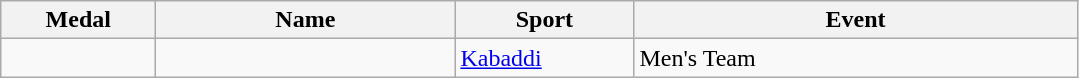<table class="wikitable">
<tr>
<th style="width:6em">Medal</th>
<th style="width:12em">Name</th>
<th style="width:7em">Sport</th>
<th style="width:18em">Event</th>
</tr>
<tr>
<td></td>
<td></td>
<td><a href='#'>Kabaddi</a></td>
<td>Men's Team</td>
</tr>
</table>
